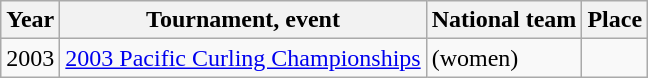<table class="wikitable">
<tr>
<th scope="col">Year</th>
<th scope="col">Tournament, event</th>
<th scope="col">National team</th>
<th scope="col">Place</th>
</tr>
<tr>
<td>2003</td>
<td><a href='#'>2003 Pacific Curling Championships</a></td>
<td> (women)</td>
<td></td>
</tr>
</table>
